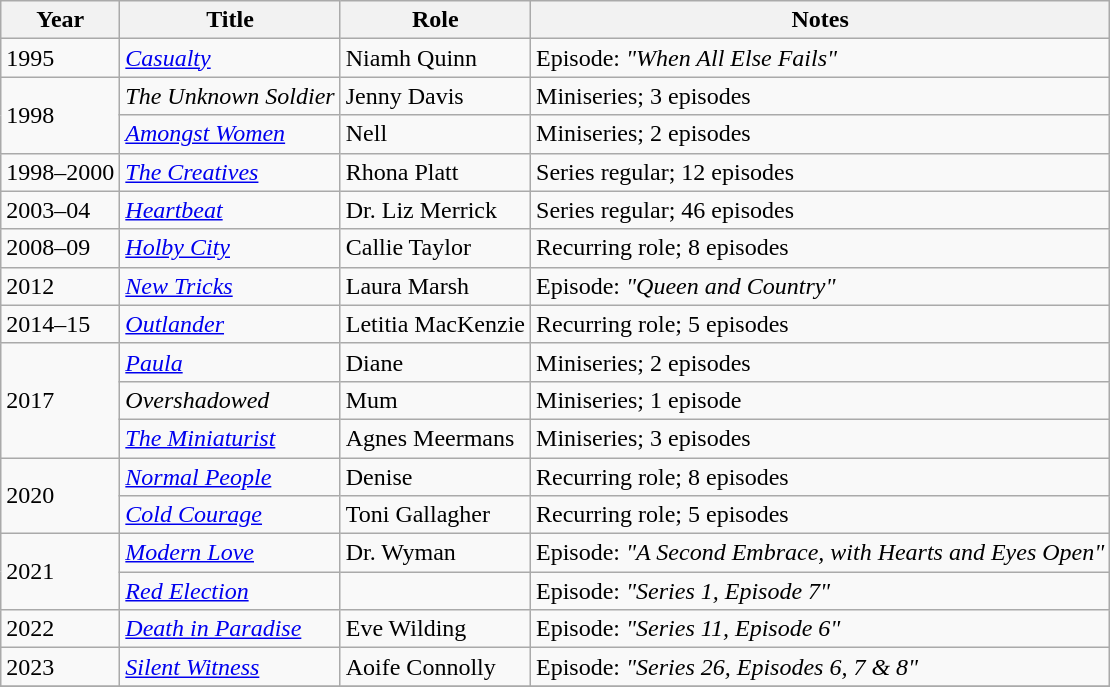<table class="wikitable sortable">
<tr>
<th>Year</th>
<th>Title</th>
<th>Role</th>
<th class="unsortable">Notes</th>
</tr>
<tr>
<td>1995</td>
<td><em><a href='#'>Casualty</a></em></td>
<td>Niamh Quinn</td>
<td>Episode: <em>"When All Else Fails"</em></td>
</tr>
<tr>
<td rowspan="2">1998</td>
<td><em>The Unknown Soldier</em></td>
<td>Jenny Davis</td>
<td>Miniseries; 3 episodes</td>
</tr>
<tr>
<td><em><a href='#'>Amongst Women</a></em></td>
<td>Nell</td>
<td>Miniseries; 2 episodes</td>
</tr>
<tr>
<td>1998–2000</td>
<td><em><a href='#'>The Creatives</a></em></td>
<td>Rhona Platt</td>
<td>Series regular; 12 episodes</td>
</tr>
<tr>
<td>2003–04</td>
<td><em><a href='#'>Heartbeat</a></em></td>
<td>Dr. Liz Merrick</td>
<td>Series regular; 46 episodes</td>
</tr>
<tr>
<td>2008–09</td>
<td><em><a href='#'>Holby City</a></em></td>
<td>Callie Taylor</td>
<td>Recurring role; 8 episodes</td>
</tr>
<tr>
<td>2012</td>
<td><em><a href='#'>New Tricks</a></em></td>
<td>Laura Marsh</td>
<td>Episode: <em>"Queen and Country"</em></td>
</tr>
<tr>
<td>2014–15</td>
<td><em><a href='#'>Outlander</a></em></td>
<td>Letitia MacKenzie</td>
<td>Recurring role; 5 episodes</td>
</tr>
<tr>
<td rowspan="3">2017</td>
<td><em><a href='#'>Paula</a></em></td>
<td>Diane</td>
<td>Miniseries; 2 episodes</td>
</tr>
<tr>
<td><em>Overshadowed</em></td>
<td>Mum</td>
<td>Miniseries; 1 episode</td>
</tr>
<tr>
<td><em><a href='#'>The Miniaturist</a></em></td>
<td>Agnes Meermans</td>
<td>Miniseries; 3 episodes</td>
</tr>
<tr>
<td rowspan="2">2020</td>
<td><em><a href='#'>Normal People</a></em></td>
<td>Denise</td>
<td>Recurring role; 8 episodes</td>
</tr>
<tr>
<td><em><a href='#'>Cold Courage</a></em></td>
<td>Toni Gallagher</td>
<td>Recurring role; 5 episodes</td>
</tr>
<tr>
<td rowspan="2">2021</td>
<td><em><a href='#'>Modern Love</a></em></td>
<td>Dr. Wyman</td>
<td>Episode: <em>"A Second Embrace, with Hearts and Eyes Open"</em></td>
</tr>
<tr>
<td><em><a href='#'>Red Election</a></em></td>
<td></td>
<td>Episode: <em>"Series 1, Episode 7"</em></td>
</tr>
<tr>
<td>2022</td>
<td><em><a href='#'>Death in Paradise</a></em></td>
<td>Eve Wilding</td>
<td>Episode: <em>"Series 11, Episode 6"</em></td>
</tr>
<tr>
<td>2023</td>
<td><em><a href='#'>Silent Witness</a></em></td>
<td>Aoife Connolly</td>
<td>Episode: <em>"Series 26, Episodes 6, 7 & 8"</em></td>
</tr>
<tr>
</tr>
</table>
